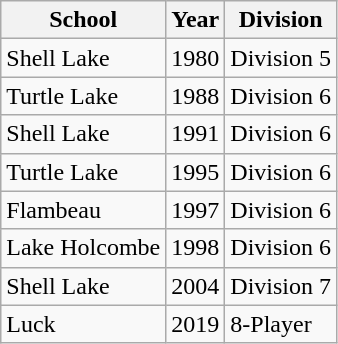<table class="wikitable">
<tr>
<th>School</th>
<th>Year</th>
<th>Division</th>
</tr>
<tr>
<td>Shell Lake</td>
<td>1980</td>
<td>Division 5</td>
</tr>
<tr>
<td>Turtle Lake</td>
<td>1988</td>
<td>Division 6</td>
</tr>
<tr>
<td>Shell Lake</td>
<td>1991</td>
<td>Division 6</td>
</tr>
<tr>
<td>Turtle Lake</td>
<td>1995</td>
<td>Division 6</td>
</tr>
<tr>
<td>Flambeau</td>
<td>1997</td>
<td>Division 6</td>
</tr>
<tr>
<td>Lake Holcombe</td>
<td>1998</td>
<td>Division 6</td>
</tr>
<tr>
<td>Shell Lake</td>
<td>2004</td>
<td>Division 7</td>
</tr>
<tr>
<td>Luck</td>
<td>2019</td>
<td>8-Player</td>
</tr>
</table>
